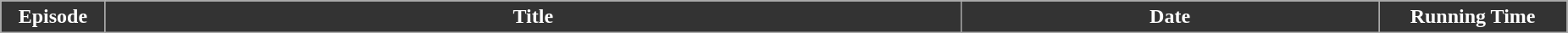<table class="wikitable plainrowheaders  mw-collapsible" style="background: #FFFFFF;" style="width:100%">
<tr>
<th scope="col" style="background:#333; color:#fff; width:5%;">Episode</th>
<th scope="col" style="background:#333; color:#fff; width:41%;">Title</th>
<th scope="col" style="background:#333; color:#fff; width:20%;">Date</th>
<th scope="col" style="background:#333; color:#fff; width:9%;">Running Time<br>








</th>
</tr>
</table>
